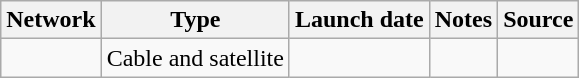<table class="wikitable sortable">
<tr>
<th>Network</th>
<th>Type</th>
<th>Launch date</th>
<th>Notes</th>
<th>Source</th>
</tr>
<tr>
<td><a href='#'></a></td>
<td>Cable and satellite</td>
<td></td>
<td></td>
<td></td>
</tr>
</table>
